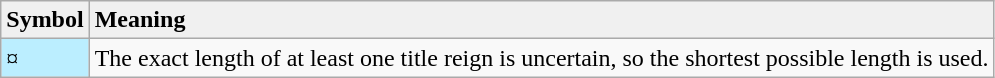<table class="wikitable">
<tr>
<td style="background: #f0f0f0;"><strong>Symbol</strong></td>
<td style="background: #f0f0f0;"><strong>Meaning</strong></td>
</tr>
<tr>
<td style="background-color:#bbeeff">¤</td>
<td>The exact length of at least one title reign is uncertain, so the shortest possible length is used.</td>
</tr>
</table>
